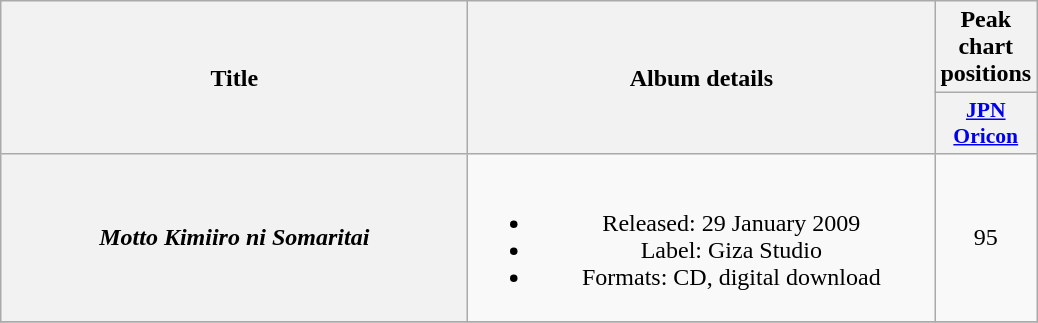<table class="wikitable plainrowheaders" style="text-align:center;">
<tr>
<th scope="col" rowspan="2" style="width:19em;">Title</th>
<th scope="col" rowspan="2" style="width:19em;">Album details</th>
<th scope="col" colspan="1">Peak<br>chart<br>positions</th>
</tr>
<tr>
<th scope="col" style="width:2.9em;font-size:90%;"><a href='#'>JPN<br>Oricon</a><br></th>
</tr>
<tr>
<th scope="row"><em>Motto Kimiiro ni Somaritai</em><br></th>
<td><br><ul><li>Released: 29 January 2009</li><li>Label: Giza Studio</li><li>Formats: CD, digital download</li></ul></td>
<td>95</td>
</tr>
<tr>
</tr>
</table>
